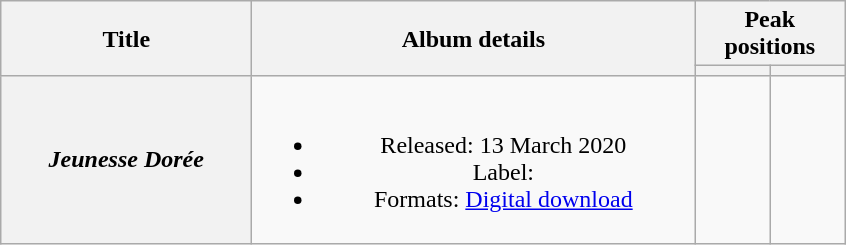<table class="wikitable plainrowheaders" style="text-align:center;">
<tr>
<th scope="col" rowspan="2" style="width:10em;">Title</th>
<th scope="col" rowspan="2" style="width:18em;">Album details</th>
<th scope="col" colspan="2">Peak positions</th>
</tr>
<tr>
<th scope="col" style="width:3em;font-size:90%;"></th>
<th scope="col" style="width:3em;font-size:90%;"></th>
</tr>
<tr>
<th scope="row"><em>Jeunesse Dorée</em></th>
<td><br><ul><li>Released: 13 March 2020</li><li>Label:</li><li>Formats: <a href='#'>Digital download</a></li></ul></td>
<td></td>
<td></td>
</tr>
</table>
